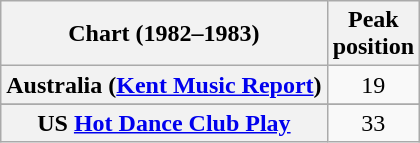<table class="wikitable sortable plainrowheaders">
<tr>
<th scope="col">Chart (1982–1983)</th>
<th scope="col">Peak<br>position</th>
</tr>
<tr>
<th scope="row">Australia (<a href='#'>Kent Music Report</a>)</th>
<td align="center">19</td>
</tr>
<tr>
</tr>
<tr>
</tr>
<tr>
</tr>
<tr>
</tr>
<tr>
</tr>
<tr>
</tr>
<tr>
</tr>
<tr>
</tr>
<tr>
<th scope="row">US <a href='#'>Hot Dance Club Play</a></th>
<td align="center">33</td>
</tr>
</table>
